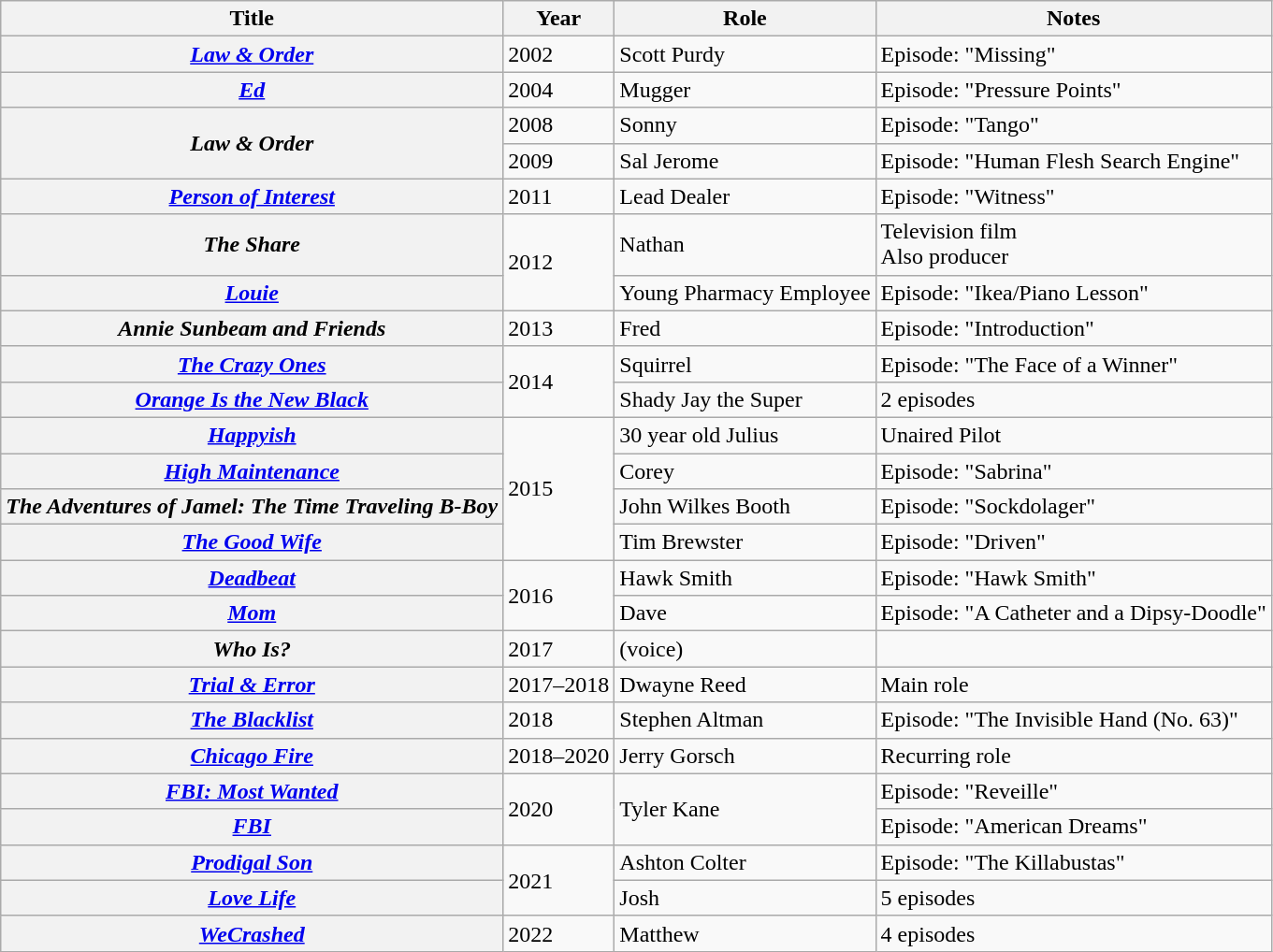<table class="wikitable sortable plainrowheaders" style="text-align: left;">
<tr>
<th scope="col">Title</th>
<th scope="col">Year</th>
<th scope="col">Role</th>
<th class="unsortable">Notes</th>
</tr>
<tr>
<th scope="row"><em><a href='#'>Law & Order</a></em></th>
<td>2002</td>
<td>Scott Purdy</td>
<td>Episode: "Missing"</td>
</tr>
<tr>
<th scope="row"><em><a href='#'>Ed</a></em></th>
<td>2004</td>
<td>Mugger</td>
<td>Episode: "Pressure Points"</td>
</tr>
<tr>
<th scope="row" rowspan="2"><em>Law & Order</em></th>
<td>2008</td>
<td>Sonny</td>
<td>Episode: "Tango"</td>
</tr>
<tr>
<td>2009</td>
<td>Sal Jerome</td>
<td>Episode: "Human Flesh Search Engine"</td>
</tr>
<tr>
<th scope="row"><em><a href='#'>Person of Interest</a></em></th>
<td>2011</td>
<td>Lead Dealer</td>
<td>Episode: "Witness"</td>
</tr>
<tr>
<th scope="row"><em>The Share</em></th>
<td rowspan="2">2012</td>
<td>Nathan</td>
<td>Television film<br>Also producer</td>
</tr>
<tr>
<th scope="row"><em><a href='#'>Louie</a></em></th>
<td>Young Pharmacy Employee</td>
<td>Episode: "Ikea/Piano Lesson"</td>
</tr>
<tr>
<th scope="row"><em>Annie Sunbeam and Friends</em></th>
<td>2013</td>
<td>Fred</td>
<td>Episode: "Introduction"</td>
</tr>
<tr>
<th scope="row"><em><a href='#'>The Crazy Ones</a></em></th>
<td rowspan="2">2014</td>
<td>Squirrel</td>
<td>Episode: "The Face of a Winner"</td>
</tr>
<tr>
<th scope="row"><em><a href='#'>Orange Is the New Black</a></em></th>
<td>Shady Jay the Super</td>
<td>2 episodes</td>
</tr>
<tr>
<th scope="row"><em><a href='#'>Happyish</a></em></th>
<td rowspan="4">2015</td>
<td>30 year old Julius</td>
<td>Unaired Pilot</td>
</tr>
<tr>
<th scope="row"><em><a href='#'>High Maintenance</a></em></th>
<td>Corey</td>
<td>Episode: "Sabrina"</td>
</tr>
<tr>
<th scope="row"><em>The Adventures of Jamel: The Time Traveling B-Boy</em></th>
<td>John Wilkes Booth</td>
<td>Episode: "Sockdolager"</td>
</tr>
<tr>
<th scope="row"><em><a href='#'>The Good Wife</a></em></th>
<td>Tim Brewster</td>
<td>Episode: "Driven"</td>
</tr>
<tr>
<th scope="row"><em><a href='#'>Deadbeat</a></em></th>
<td rowspan="2">2016</td>
<td>Hawk Smith</td>
<td>Episode: "Hawk Smith"</td>
</tr>
<tr>
<th scope="row"><em><a href='#'>Mom</a></em></th>
<td>Dave</td>
<td>Episode: "A Catheter and a Dipsy-Doodle"</td>
</tr>
<tr>
<th scope="row"><em>Who Is?</em></th>
<td>2017</td>
<td>(voice)</td>
<td></td>
</tr>
<tr>
<th scope="row"><em><a href='#'>Trial & Error</a></em></th>
<td>2017–2018</td>
<td>Dwayne Reed</td>
<td>Main role</td>
</tr>
<tr>
<th scope="row"><em><a href='#'>The Blacklist</a></em></th>
<td>2018</td>
<td>Stephen Altman</td>
<td>Episode: "The Invisible Hand (No. 63)"</td>
</tr>
<tr>
<th scope="row"><em><a href='#'>Chicago Fire</a></em></th>
<td>2018–2020</td>
<td>Jerry Gorsch</td>
<td>Recurring role</td>
</tr>
<tr>
<th scope="row"><em><a href='#'>FBI: Most Wanted</a></em></th>
<td rowspan="2">2020</td>
<td rowspan="2">Tyler Kane</td>
<td>Episode: "Reveille"</td>
</tr>
<tr>
<th scope="row"><em><a href='#'>FBI</a></em></th>
<td>Episode: "American Dreams"</td>
</tr>
<tr>
<th scope="row"><em><a href='#'>Prodigal Son</a></em></th>
<td rowspan="2">2021</td>
<td>Ashton Colter</td>
<td>Episode: "The Killabustas"</td>
</tr>
<tr>
<th scope="row"><em><a href='#'>Love Life</a></em></th>
<td>Josh</td>
<td>5 episodes</td>
</tr>
<tr>
<th scope="row"><em><a href='#'>WeCrashed</a></em></th>
<td>2022</td>
<td>Matthew</td>
<td>4 episodes</td>
</tr>
</table>
